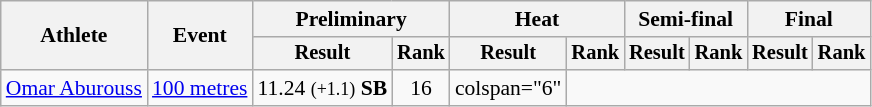<table class=wikitable style=font-size:90%>
<tr>
<th rowspan=2>Athlete</th>
<th rowspan=2>Event</th>
<th colspan=2>Preliminary</th>
<th colspan=2>Heat</th>
<th colspan=2>Semi-final</th>
<th colspan=2>Final</th>
</tr>
<tr style=font-size:95%>
<th>Result</th>
<th>Rank</th>
<th>Result</th>
<th>Rank</th>
<th>Result</th>
<th>Rank</th>
<th>Result</th>
<th>Rank</th>
</tr>
<tr align=center>
<td align=left><a href='#'>Omar Aburouss</a></td>
<td align=left><a href='#'>100 metres</a></td>
<td>11.24 <small>(+1.1)</small> <strong>SB</strong></td>
<td>16</td>
<td>colspan="6" </td>
</tr>
</table>
